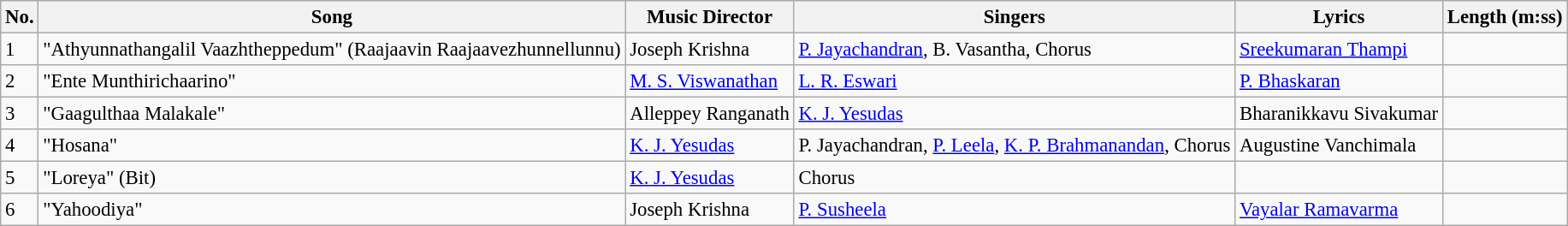<table class="wikitable" style="font-size:95%;">
<tr>
<th>No.</th>
<th>Song</th>
<th>Music Director</th>
<th>Singers</th>
<th>Lyrics</th>
<th>Length (m:ss)</th>
</tr>
<tr>
<td>1</td>
<td>"Athyunnathangalil Vaazhtheppedum" (Raajaavin Raajaavezhunnellunnu)</td>
<td>Joseph Krishna</td>
<td><a href='#'>P. Jayachandran</a>, B. Vasantha, Chorus</td>
<td><a href='#'>Sreekumaran Thampi</a></td>
<td></td>
</tr>
<tr>
<td>2</td>
<td>"Ente Munthirichaarino"</td>
<td><a href='#'>M. S. Viswanathan</a></td>
<td><a href='#'>L. R. Eswari</a></td>
<td><a href='#'>P. Bhaskaran</a></td>
<td></td>
</tr>
<tr>
<td>3</td>
<td>"Gaagulthaa Malakale"</td>
<td>Alleppey Ranganath</td>
<td><a href='#'>K. J. Yesudas</a></td>
<td>Bharanikkavu Sivakumar</td>
<td></td>
</tr>
<tr>
<td>4</td>
<td>"Hosana"</td>
<td><a href='#'>K. J. Yesudas</a></td>
<td>P. Jayachandran, <a href='#'>P. Leela</a>, <a href='#'>K. P. Brahmanandan</a>, Chorus</td>
<td>Augustine Vanchimala</td>
<td></td>
</tr>
<tr>
<td>5</td>
<td>"Loreya" (Bit)</td>
<td><a href='#'>K. J. Yesudas</a></td>
<td>Chorus</td>
<td></td>
<td></td>
</tr>
<tr>
<td>6</td>
<td>"Yahoodiya"</td>
<td>Joseph Krishna</td>
<td><a href='#'>P. Susheela</a></td>
<td><a href='#'>Vayalar Ramavarma</a></td>
<td></td>
</tr>
</table>
